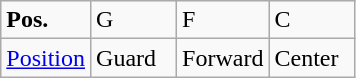<table class="wikitable">
<tr>
<td width="50"><strong>Pos.</strong></td>
<td width="50">G</td>
<td width="50">F</td>
<td width="50">C</td>
</tr>
<tr>
<td><a href='#'>Position</a></td>
<td>Guard</td>
<td>Forward</td>
<td>Center</td>
</tr>
</table>
